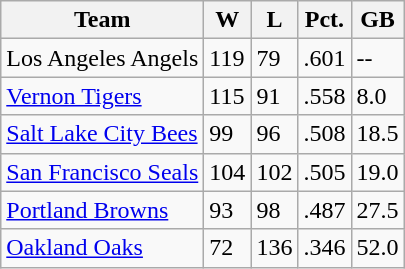<table class="wikitable">
<tr>
<th>Team</th>
<th>W</th>
<th>L</th>
<th>Pct.</th>
<th>GB</th>
</tr>
<tr>
<td>Los Angeles Angels</td>
<td>119</td>
<td>79</td>
<td>.601</td>
<td>--</td>
</tr>
<tr>
<td><a href='#'>Vernon Tigers</a></td>
<td>115</td>
<td>91</td>
<td>.558</td>
<td>8.0</td>
</tr>
<tr>
<td><a href='#'>Salt Lake City Bees</a></td>
<td>99</td>
<td>96</td>
<td>.508</td>
<td>18.5</td>
</tr>
<tr>
<td><a href='#'>San Francisco Seals</a></td>
<td>104</td>
<td>102</td>
<td>.505</td>
<td>19.0</td>
</tr>
<tr>
<td><a href='#'>Portland Browns</a></td>
<td>93</td>
<td>98</td>
<td>.487</td>
<td>27.5</td>
</tr>
<tr>
<td><a href='#'>Oakland Oaks</a></td>
<td>72</td>
<td>136</td>
<td>.346</td>
<td>52.0</td>
</tr>
</table>
